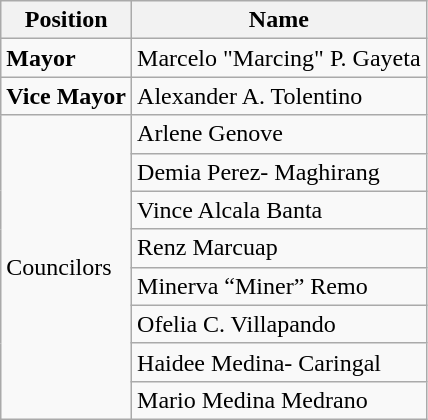<table class=wikitable>
<tr>
<th>Position</th>
<th>Name</th>
</tr>
<tr>
<td><strong>Mayor</strong></td>
<td>Marcelo "Marcing" P. Gayeta</td>
</tr>
<tr>
<td><strong>Vice Mayor</strong></td>
<td>Alexander A. Tolentino</td>
</tr>
<tr>
<td rowspan=10>Councilors</td>
<td>Arlene Genove</td>
</tr>
<tr>
<td>Demia Perez- Maghirang</td>
</tr>
<tr>
<td>Vince Alcala Banta</td>
</tr>
<tr>
<td>Renz Marcuap</td>
</tr>
<tr>
<td>Minerva “Miner” Remo</td>
</tr>
<tr>
<td>Ofelia C. Villapando</td>
</tr>
<tr>
<td>Haidee Medina- Caringal</td>
</tr>
<tr>
<td>Mario Medina Medrano</td>
</tr>
</table>
